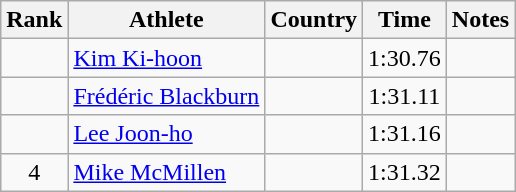<table class="wikitable" style="text-align:center">
<tr>
<th>Rank</th>
<th>Athlete</th>
<th>Country</th>
<th>Time</th>
<th>Notes</th>
</tr>
<tr>
<td></td>
<td align=left><a href='#'>Kim Ki-hoon</a></td>
<td align=left></td>
<td>1:30.76</td>
<td></td>
</tr>
<tr>
<td></td>
<td align=left><a href='#'>Frédéric Blackburn</a></td>
<td align=left></td>
<td>1:31.11</td>
<td></td>
</tr>
<tr>
<td></td>
<td align=left><a href='#'>Lee Joon-ho</a></td>
<td align=left></td>
<td>1:31.16</td>
<td></td>
</tr>
<tr>
<td>4</td>
<td align=left><a href='#'>Mike McMillen</a></td>
<td align=left></td>
<td>1:31.32</td>
<td></td>
</tr>
</table>
